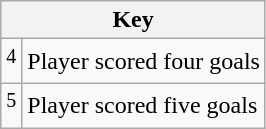<table class="wikitable">
<tr>
<th colspan="2">Key</th>
</tr>
<tr>
<td align="left"><sup>4</sup></td>
<td align="left">Player scored four goals</td>
</tr>
<tr>
<td align="left"><sup>5</sup></td>
<td align="left">Player scored five goals</td>
</tr>
</table>
